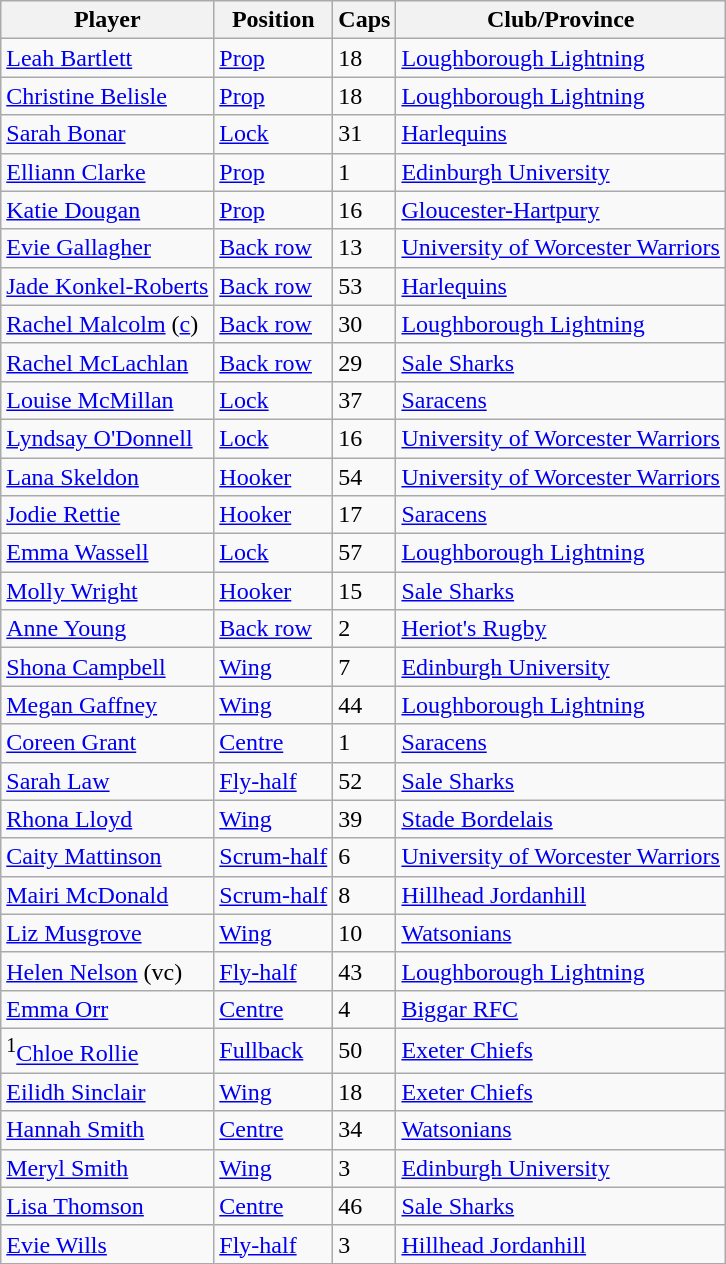<table class="wikitable sortable">
<tr>
<th>Player</th>
<th>Position</th>
<th>Caps</th>
<th>Club/Province</th>
</tr>
<tr>
<td><a href='#'>Leah Bartlett</a></td>
<td><a href='#'>Prop</a></td>
<td>18</td>
<td> <a href='#'>Loughborough Lightning</a></td>
</tr>
<tr>
<td><a href='#'>Christine Belisle</a></td>
<td><a href='#'>Prop</a></td>
<td>18</td>
<td> <a href='#'>Loughborough Lightning</a></td>
</tr>
<tr>
<td><a href='#'>Sarah Bonar</a></td>
<td><a href='#'>Lock</a></td>
<td>31</td>
<td> <a href='#'>Harlequins</a></td>
</tr>
<tr>
<td><a href='#'>Elliann Clarke</a></td>
<td><a href='#'>Prop</a></td>
<td>1</td>
<td> <a href='#'>Edinburgh University</a></td>
</tr>
<tr>
<td><a href='#'>Katie Dougan</a></td>
<td><a href='#'>Prop</a></td>
<td>16</td>
<td> <a href='#'>Gloucester-Hartpury</a></td>
</tr>
<tr>
<td><a href='#'>Evie Gallagher</a></td>
<td><a href='#'>Back row</a></td>
<td>13</td>
<td> <a href='#'>University of Worcester Warriors</a></td>
</tr>
<tr>
<td><a href='#'>Jade Konkel-Roberts</a></td>
<td><a href='#'>Back row</a></td>
<td>53</td>
<td> <a href='#'>Harlequins</a></td>
</tr>
<tr>
<td><a href='#'>Rachel Malcolm</a> (<a href='#'>c</a>)</td>
<td><a href='#'>Back row</a></td>
<td>30</td>
<td> <a href='#'>Loughborough Lightning</a></td>
</tr>
<tr>
<td><a href='#'>Rachel McLachlan</a></td>
<td><a href='#'>Back row</a></td>
<td>29</td>
<td> <a href='#'>Sale Sharks</a></td>
</tr>
<tr>
<td><a href='#'>Louise McMillan</a></td>
<td><a href='#'>Lock</a></td>
<td>37</td>
<td> <a href='#'>Saracens</a></td>
</tr>
<tr>
<td><a href='#'>Lyndsay O'Donnell</a></td>
<td><a href='#'>Lock</a></td>
<td>16</td>
<td> <a href='#'>University of Worcester Warriors</a></td>
</tr>
<tr>
<td><a href='#'>Lana Skeldon</a></td>
<td><a href='#'>Hooker</a></td>
<td>54</td>
<td> <a href='#'>University of Worcester Warriors</a></td>
</tr>
<tr>
<td><a href='#'>Jodie Rettie</a></td>
<td><a href='#'>Hooker</a></td>
<td>17</td>
<td> <a href='#'>Saracens</a></td>
</tr>
<tr>
<td><a href='#'>Emma Wassell</a></td>
<td><a href='#'>Lock</a></td>
<td>57</td>
<td> <a href='#'>Loughborough Lightning</a></td>
</tr>
<tr>
<td><a href='#'>Molly Wright</a></td>
<td><a href='#'>Hooker</a></td>
<td>15</td>
<td> <a href='#'>Sale Sharks</a></td>
</tr>
<tr>
<td><a href='#'>Anne Young</a></td>
<td><a href='#'>Back row</a></td>
<td>2</td>
<td> <a href='#'>Heriot's Rugby</a></td>
</tr>
<tr>
<td><a href='#'>Shona Campbell</a></td>
<td><a href='#'>Wing</a></td>
<td>7</td>
<td> <a href='#'>Edinburgh University</a></td>
</tr>
<tr>
<td><a href='#'>Megan Gaffney</a></td>
<td><a href='#'>Wing</a></td>
<td>44</td>
<td> <a href='#'>Loughborough Lightning</a></td>
</tr>
<tr>
<td><a href='#'>Coreen Grant</a></td>
<td><a href='#'>Centre</a></td>
<td>1</td>
<td> <a href='#'>Saracens</a></td>
</tr>
<tr>
<td><a href='#'>Sarah Law</a></td>
<td><a href='#'>Fly-half</a></td>
<td>52</td>
<td> <a href='#'>Sale Sharks</a></td>
</tr>
<tr>
<td><a href='#'>Rhona Lloyd</a></td>
<td><a href='#'>Wing</a></td>
<td>39</td>
<td> <a href='#'>Stade Bordelais</a></td>
</tr>
<tr>
<td><a href='#'>Caity Mattinson</a></td>
<td><a href='#'>Scrum-half</a></td>
<td>6</td>
<td> <a href='#'>University of Worcester Warriors</a></td>
</tr>
<tr>
<td><a href='#'>Mairi McDonald</a></td>
<td><a href='#'>Scrum-half</a></td>
<td>8</td>
<td> <a href='#'>Hillhead Jordanhill</a></td>
</tr>
<tr>
<td><a href='#'>Liz Musgrove</a></td>
<td><a href='#'>Wing</a></td>
<td>10</td>
<td> <a href='#'>Watsonians</a></td>
</tr>
<tr>
<td><a href='#'>Helen Nelson</a> (vc)</td>
<td><a href='#'>Fly-half</a></td>
<td>43</td>
<td> <a href='#'>Loughborough Lightning</a></td>
</tr>
<tr>
<td><a href='#'>Emma Orr</a></td>
<td><a href='#'>Centre</a></td>
<td>4</td>
<td> <a href='#'>Biggar RFC</a></td>
</tr>
<tr>
<td><sup>1</sup><a href='#'>Chloe Rollie</a></td>
<td><a href='#'>Fullback</a></td>
<td>50</td>
<td> <a href='#'>Exeter Chiefs</a></td>
</tr>
<tr>
<td><a href='#'>Eilidh Sinclair</a></td>
<td><a href='#'>Wing</a></td>
<td>18</td>
<td> <a href='#'>Exeter Chiefs</a></td>
</tr>
<tr>
<td><a href='#'>Hannah Smith</a></td>
<td><a href='#'>Centre</a></td>
<td>34</td>
<td> <a href='#'>Watsonians</a></td>
</tr>
<tr>
<td><a href='#'>Meryl Smith</a></td>
<td><a href='#'>Wing</a></td>
<td>3</td>
<td> <a href='#'>Edinburgh University</a></td>
</tr>
<tr>
<td><a href='#'>Lisa Thomson</a></td>
<td><a href='#'>Centre</a></td>
<td>46</td>
<td> <a href='#'>Sale Sharks</a></td>
</tr>
<tr>
<td><a href='#'>Evie Wills</a></td>
<td><a href='#'>Fly-half</a></td>
<td>3</td>
<td> <a href='#'>Hillhead Jordanhill</a></td>
</tr>
</table>
